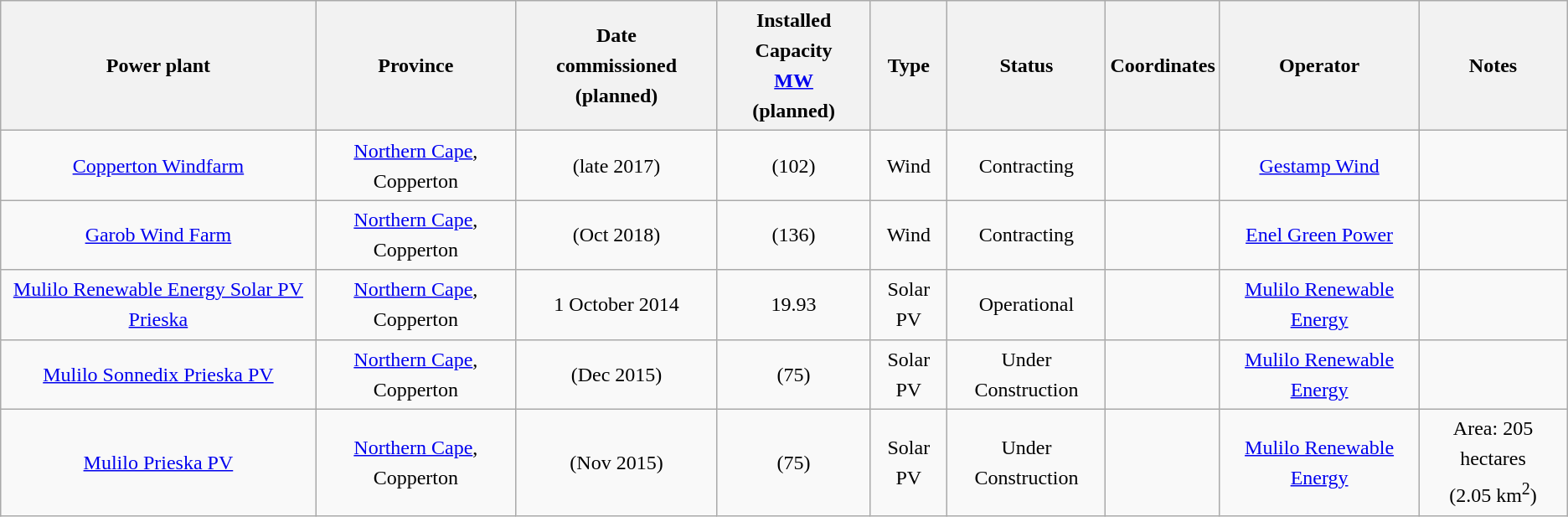<table class="wikitable sortable" style="font-size:100%;border:0px;text-align:center;line-height:150%;table-layout: fixed">
<tr>
<th>Power plant</th>
<th>Province</th>
<th>Date<br>commissioned (planned)</th>
<th>Installed Capacity<br><a href='#'>MW</a><br> (planned)</th>
<th>Type</th>
<th>Status</th>
<th>Coordinates</th>
<th>Operator</th>
<th>Notes</th>
</tr>
<tr>
<td><a href='#'>Copperton Windfarm</a></td>
<td><a href='#'>Northern Cape</a>, Copperton</td>
<td>(late 2017)</td>
<td>(102)</td>
<td>Wind</td>
<td>Contracting</td>
<td></td>
<td><a href='#'>Gestamp Wind</a></td>
<td></td>
</tr>
<tr>
<td><a href='#'>Garob Wind Farm</a></td>
<td><a href='#'>Northern Cape</a>, Copperton</td>
<td>(Oct 2018)</td>
<td>(136)</td>
<td>Wind</td>
<td>Contracting</td>
<td></td>
<td><a href='#'>Enel Green Power</a></td>
<td></td>
</tr>
<tr>
<td><a href='#'>Mulilo Renewable Energy Solar PV Prieska</a></td>
<td><a href='#'>Northern Cape</a>, Copperton</td>
<td>1 October 2014</td>
<td>19.93</td>
<td>Solar PV</td>
<td>Operational</td>
<td></td>
<td><a href='#'>Mulilo Renewable Energy</a></td>
<td></td>
</tr>
<tr>
<td><a href='#'>Mulilo Sonnedix Prieska PV</a></td>
<td><a href='#'>Northern Cape</a>, Copperton</td>
<td>(Dec 2015)</td>
<td>(75)</td>
<td>Solar PV</td>
<td>Under Construction</td>
<td></td>
<td><a href='#'>Mulilo Renewable Energy</a></td>
<td></td>
</tr>
<tr>
<td><a href='#'>Mulilo Prieska PV</a></td>
<td><a href='#'>Northern Cape</a>, Copperton</td>
<td>(Nov 2015)</td>
<td>(75)</td>
<td>Solar PV</td>
<td>Under Construction</td>
<td></td>
<td><a href='#'>Mulilo Renewable Energy</a></td>
<td>Area: 205 hectares  <br> (2.05 km<sup>2</sup>)  <br> </td>
</tr>
<tr>
</tr>
</table>
